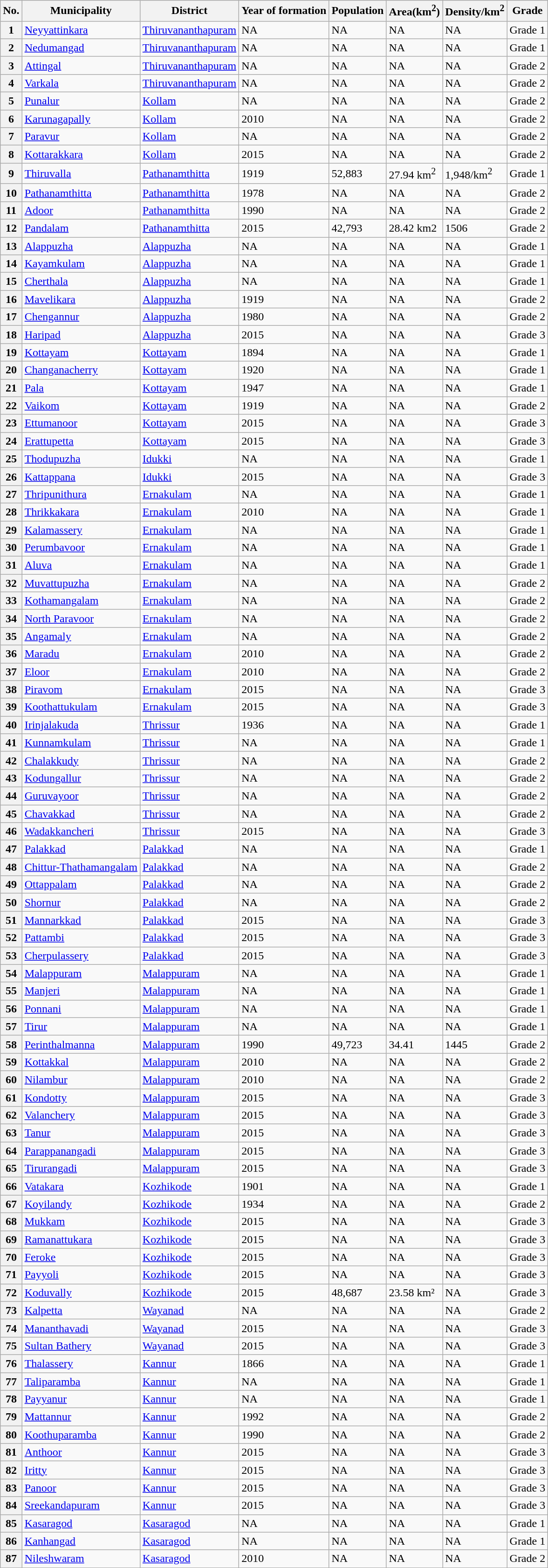<table class="wikitable sortable">
<tr>
<th scope=col>No.</th>
<th scope=col>Municipality</th>
<th scope=col>District</th>
<th scope=col>Year of formation</th>
<th scope=col>Population</th>
<th scope=col>Area(km<sup>2</sup>)</th>
<th scope=col>Density/km<sup>2</sup></th>
<th scope=col>Grade</th>
</tr>
<tr>
<th>1</th>
<td><a href='#'>Neyyattinkara</a></td>
<td><a href='#'>Thiruvananthapuram</a></td>
<td>NA</td>
<td>NA</td>
<td>NA</td>
<td>NA</td>
<td>Grade 1</td>
</tr>
<tr>
<th>2</th>
<td><a href='#'>Nedumangad</a></td>
<td><a href='#'>Thiruvananthapuram</a></td>
<td>NA</td>
<td>NA</td>
<td>NA</td>
<td>NA</td>
<td>Grade 1</td>
</tr>
<tr>
<th>3</th>
<td><a href='#'>Attingal</a></td>
<td><a href='#'>Thiruvananthapuram</a></td>
<td>NA</td>
<td>NA</td>
<td>NA</td>
<td>NA</td>
<td>Grade 2</td>
</tr>
<tr>
<th>4</th>
<td><a href='#'>Varkala</a></td>
<td><a href='#'>Thiruvananthapuram</a></td>
<td>NA</td>
<td>NA</td>
<td>NA</td>
<td>NA</td>
<td>Grade 2</td>
</tr>
<tr>
<th>5</th>
<td><a href='#'>Punalur</a></td>
<td><a href='#'>Kollam</a></td>
<td>NA</td>
<td>NA</td>
<td>NA</td>
<td>NA</td>
<td>Grade 2</td>
</tr>
<tr>
<th>6</th>
<td><a href='#'>Karunagapally</a></td>
<td><a href='#'>Kollam</a></td>
<td>2010</td>
<td>NA</td>
<td>NA</td>
<td>NA</td>
<td>Grade 2</td>
</tr>
<tr>
<th>7</th>
<td><a href='#'>Paravur</a></td>
<td><a href='#'>Kollam</a></td>
<td>NA</td>
<td>NA</td>
<td>NA</td>
<td>NA</td>
<td>Grade 2</td>
</tr>
<tr>
<th>8</th>
<td><a href='#'>Kottarakkara</a></td>
<td><a href='#'>Kollam</a></td>
<td>2015</td>
<td>NA</td>
<td>NA</td>
<td>NA</td>
<td>Grade 2</td>
</tr>
<tr>
<th>9</th>
<td><a href='#'>Thiruvalla</a></td>
<td><a href='#'>Pathanamthitta</a></td>
<td>1919</td>
<td>52,883</td>
<td>27.94 km<sup>2</sup></td>
<td>1,948/km<sup>2</sup></td>
<td>Grade 1</td>
</tr>
<tr>
<th>10</th>
<td><a href='#'>Pathanamthitta</a></td>
<td><a href='#'>Pathanamthitta</a></td>
<td>1978</td>
<td>NA</td>
<td>NA</td>
<td>NA</td>
<td>Grade 2</td>
</tr>
<tr>
<th>11</th>
<td><a href='#'>Adoor</a></td>
<td><a href='#'>Pathanamthitta</a></td>
<td>1990</td>
<td>NA</td>
<td>NA</td>
<td>NA</td>
<td>Grade 2</td>
</tr>
<tr>
<th>12</th>
<td><a href='#'>Pandalam</a></td>
<td><a href='#'>Pathanamthitta</a></td>
<td>2015</td>
<td>42,793</td>
<td>28.42 km2</td>
<td>1506</td>
<td>Grade 2</td>
</tr>
<tr>
<th>13</th>
<td><a href='#'>Alappuzha</a></td>
<td><a href='#'>Alappuzha</a></td>
<td>NA</td>
<td>NA</td>
<td>NA</td>
<td>NA</td>
<td>Grade 1</td>
</tr>
<tr>
<th>14</th>
<td><a href='#'>Kayamkulam</a></td>
<td><a href='#'>Alappuzha</a></td>
<td>NA</td>
<td>NA</td>
<td>NA</td>
<td>NA</td>
<td>Grade 1</td>
</tr>
<tr>
<th>15</th>
<td><a href='#'>Cherthala</a></td>
<td><a href='#'>Alappuzha</a></td>
<td>NA</td>
<td>NA</td>
<td>NA</td>
<td>NA</td>
<td>Grade 1</td>
</tr>
<tr>
<th>16</th>
<td><a href='#'>Mavelikara</a></td>
<td><a href='#'>Alappuzha</a></td>
<td>1919</td>
<td>NA</td>
<td>NA</td>
<td>NA</td>
<td>Grade 2</td>
</tr>
<tr>
<th>17</th>
<td><a href='#'>Chengannur</a></td>
<td><a href='#'>Alappuzha</a></td>
<td>1980</td>
<td>NA</td>
<td>NA</td>
<td>NA</td>
<td>Grade 2</td>
</tr>
<tr>
<th>18</th>
<td><a href='#'>Haripad</a></td>
<td><a href='#'>Alappuzha</a></td>
<td>2015</td>
<td>NA</td>
<td>NA</td>
<td>NA</td>
<td>Grade 3</td>
</tr>
<tr>
<th>19</th>
<td><a href='#'>Kottayam</a></td>
<td><a href='#'>Kottayam</a></td>
<td>1894</td>
<td>NA</td>
<td>NA</td>
<td>NA</td>
<td>Grade 1</td>
</tr>
<tr>
<th>20</th>
<td><a href='#'>Changanacherry</a></td>
<td><a href='#'>Kottayam</a></td>
<td>1920</td>
<td>NA</td>
<td>NA</td>
<td>NA</td>
<td>Grade 1</td>
</tr>
<tr>
<th>21</th>
<td><a href='#'>Pala</a></td>
<td><a href='#'>Kottayam</a></td>
<td>1947</td>
<td>NA</td>
<td>NA</td>
<td>NA</td>
<td>Grade 1</td>
</tr>
<tr>
<th>22</th>
<td><a href='#'>Vaikom</a></td>
<td><a href='#'>Kottayam</a></td>
<td>1919</td>
<td>NA</td>
<td>NA</td>
<td>NA</td>
<td>Grade 2</td>
</tr>
<tr>
<th>23</th>
<td><a href='#'>Ettumanoor</a></td>
<td><a href='#'>Kottayam</a></td>
<td>2015</td>
<td>NA</td>
<td>NA</td>
<td>NA</td>
<td>Grade 3</td>
</tr>
<tr>
<th>24</th>
<td><a href='#'>Erattupetta</a></td>
<td><a href='#'>Kottayam</a></td>
<td>2015</td>
<td>NA</td>
<td>NA</td>
<td>NA</td>
<td>Grade 3</td>
</tr>
<tr>
<th>25</th>
<td><a href='#'>Thodupuzha</a></td>
<td><a href='#'>Idukki</a></td>
<td>NA</td>
<td>NA</td>
<td>NA</td>
<td>NA</td>
<td>Grade 1</td>
</tr>
<tr>
<th>26</th>
<td><a href='#'>Kattappana</a></td>
<td><a href='#'>Idukki</a></td>
<td>2015</td>
<td>NA</td>
<td>NA</td>
<td>NA</td>
<td>Grade 3</td>
</tr>
<tr>
<th>27</th>
<td><a href='#'>Thripunithura</a></td>
<td><a href='#'>Ernakulam</a></td>
<td>NA</td>
<td>NA</td>
<td>NA</td>
<td>NA</td>
<td>Grade 1</td>
</tr>
<tr>
<th>28</th>
<td><a href='#'>Thrikkakara</a></td>
<td><a href='#'>Ernakulam</a></td>
<td>2010</td>
<td>NA</td>
<td>NA</td>
<td>NA</td>
<td>Grade 1</td>
</tr>
<tr>
<th>29</th>
<td><a href='#'>Kalamassery</a></td>
<td><a href='#'>Ernakulam</a></td>
<td>NA</td>
<td>NA</td>
<td>NA</td>
<td>NA</td>
<td>Grade 1</td>
</tr>
<tr>
<th>30</th>
<td><a href='#'>Perumbavoor</a></td>
<td><a href='#'>Ernakulam</a></td>
<td>NA</td>
<td>NA</td>
<td>NA</td>
<td>NA</td>
<td>Grade 1</td>
</tr>
<tr>
<th>31</th>
<td><a href='#'>Aluva</a></td>
<td><a href='#'>Ernakulam</a></td>
<td>NA</td>
<td>NA</td>
<td>NA</td>
<td>NA</td>
<td>Grade 1</td>
</tr>
<tr>
<th>32</th>
<td><a href='#'>Muvattupuzha</a></td>
<td><a href='#'>Ernakulam</a></td>
<td>NA</td>
<td>NA</td>
<td>NA</td>
<td>NA</td>
<td>Grade 2</td>
</tr>
<tr>
<th>33</th>
<td><a href='#'>Kothamangalam</a></td>
<td><a href='#'>Ernakulam</a></td>
<td>NA</td>
<td>NA</td>
<td>NA</td>
<td>NA</td>
<td>Grade 2</td>
</tr>
<tr>
<th>34</th>
<td><a href='#'>North Paravoor</a></td>
<td><a href='#'>Ernakulam</a></td>
<td>NA</td>
<td>NA</td>
<td>NA</td>
<td>NA</td>
<td>Grade 2</td>
</tr>
<tr>
<th>35</th>
<td><a href='#'>Angamaly</a></td>
<td><a href='#'>Ernakulam</a></td>
<td>NA</td>
<td>NA</td>
<td>NA</td>
<td>NA</td>
<td>Grade 2</td>
</tr>
<tr>
<th>36</th>
<td><a href='#'>Maradu</a></td>
<td><a href='#'>Ernakulam</a></td>
<td>2010</td>
<td>NA</td>
<td>NA</td>
<td>NA</td>
<td>Grade 2</td>
</tr>
<tr>
<th>37</th>
<td><a href='#'>Eloor</a></td>
<td><a href='#'>Ernakulam</a></td>
<td>2010</td>
<td>NA</td>
<td>NA</td>
<td>NA</td>
<td>Grade 2</td>
</tr>
<tr>
<th>38</th>
<td><a href='#'>Piravom</a></td>
<td><a href='#'>Ernakulam</a></td>
<td>2015</td>
<td>NA</td>
<td>NA</td>
<td>NA</td>
<td>Grade 3</td>
</tr>
<tr>
<th>39</th>
<td><a href='#'>Koothattukulam</a></td>
<td><a href='#'>Ernakulam</a></td>
<td>2015</td>
<td>NA</td>
<td>NA</td>
<td>NA</td>
<td>Grade 3</td>
</tr>
<tr>
<th>40</th>
<td><a href='#'>Irinjalakuda</a></td>
<td><a href='#'>Thrissur</a></td>
<td>1936</td>
<td>NA</td>
<td>NA</td>
<td>NA</td>
<td>Grade 1</td>
</tr>
<tr>
<th>41</th>
<td><a href='#'>Kunnamkulam</a></td>
<td><a href='#'>Thrissur</a></td>
<td>NA</td>
<td>NA</td>
<td>NA</td>
<td>NA</td>
<td>Grade 1</td>
</tr>
<tr>
<th>42</th>
<td><a href='#'>Chalakkudy</a></td>
<td><a href='#'>Thrissur</a></td>
<td>NA</td>
<td>NA</td>
<td>NA</td>
<td>NA</td>
<td>Grade 2</td>
</tr>
<tr>
<th>43</th>
<td><a href='#'>Kodungallur</a></td>
<td><a href='#'>Thrissur</a></td>
<td>NA</td>
<td>NA</td>
<td>NA</td>
<td>NA</td>
<td>Grade 2</td>
</tr>
<tr>
<th>44</th>
<td><a href='#'>Guruvayoor</a></td>
<td><a href='#'>Thrissur</a></td>
<td>NA</td>
<td>NA</td>
<td>NA</td>
<td>NA</td>
<td>Grade 2</td>
</tr>
<tr>
<th>45</th>
<td><a href='#'>Chavakkad</a></td>
<td><a href='#'>Thrissur</a></td>
<td>NA</td>
<td>NA</td>
<td>NA</td>
<td>NA</td>
<td>Grade 2</td>
</tr>
<tr>
<th>46</th>
<td><a href='#'>Wadakkancheri</a></td>
<td><a href='#'>Thrissur</a></td>
<td>2015</td>
<td>NA</td>
<td>NA</td>
<td>NA</td>
<td>Grade 3</td>
</tr>
<tr>
<th>47</th>
<td><a href='#'>Palakkad</a></td>
<td><a href='#'>Palakkad</a></td>
<td>NA</td>
<td>NA</td>
<td>NA</td>
<td>NA</td>
<td>Grade 1</td>
</tr>
<tr>
<th>48</th>
<td><a href='#'>Chittur-Thathamangalam</a></td>
<td><a href='#'>Palakkad</a></td>
<td>NA</td>
<td>NA</td>
<td>NA</td>
<td>NA</td>
<td>Grade 2</td>
</tr>
<tr>
<th>49</th>
<td><a href='#'>Ottappalam</a></td>
<td><a href='#'>Palakkad</a></td>
<td>NA</td>
<td>NA</td>
<td>NA</td>
<td>NA</td>
<td>Grade 2</td>
</tr>
<tr>
<th>50</th>
<td><a href='#'>Shornur</a></td>
<td><a href='#'>Palakkad</a></td>
<td>NA</td>
<td>NA</td>
<td>NA</td>
<td>NA</td>
<td>Grade 2</td>
</tr>
<tr>
<th>51</th>
<td><a href='#'>Mannarkkad</a></td>
<td><a href='#'>Palakkad</a></td>
<td>2015</td>
<td>NA</td>
<td>NA</td>
<td>NA</td>
<td>Grade 3</td>
</tr>
<tr>
<th>52</th>
<td><a href='#'>Pattambi</a></td>
<td><a href='#'>Palakkad</a></td>
<td>2015</td>
<td>NA</td>
<td>NA</td>
<td>NA</td>
<td>Grade 3</td>
</tr>
<tr>
<th>53</th>
<td><a href='#'>Cherpulassery</a></td>
<td><a href='#'>Palakkad</a></td>
<td>2015</td>
<td>NA</td>
<td>NA</td>
<td>NA</td>
<td>Grade 3</td>
</tr>
<tr>
<th>54</th>
<td><a href='#'>Malappuram</a></td>
<td><a href='#'>Malappuram</a></td>
<td>NA</td>
<td>NA</td>
<td>NA</td>
<td>NA</td>
<td>Grade 1</td>
</tr>
<tr>
<th>55</th>
<td><a href='#'>Manjeri</a></td>
<td><a href='#'>Malappuram</a></td>
<td>NA</td>
<td>NA</td>
<td>NA</td>
<td>NA</td>
<td>Grade 1</td>
</tr>
<tr>
<th>56</th>
<td><a href='#'>Ponnani</a></td>
<td><a href='#'>Malappuram</a></td>
<td>NA</td>
<td>NA</td>
<td>NA</td>
<td>NA</td>
<td>Grade 1</td>
</tr>
<tr>
<th>57</th>
<td><a href='#'>Tirur</a></td>
<td><a href='#'>Malappuram</a></td>
<td>NA</td>
<td>NA</td>
<td>NA</td>
<td>NA</td>
<td>Grade 1</td>
</tr>
<tr>
<th>58</th>
<td><a href='#'>Perinthalmanna</a></td>
<td><a href='#'>Malappuram</a></td>
<td>1990</td>
<td>49,723</td>
<td>34.41</td>
<td>1445</td>
<td>Grade 2</td>
</tr>
<tr>
<th>59</th>
<td><a href='#'>Kottakkal</a></td>
<td><a href='#'>Malappuram</a></td>
<td>2010</td>
<td>NA</td>
<td>NA</td>
<td>NA</td>
<td>Grade 2</td>
</tr>
<tr>
<th>60</th>
<td><a href='#'>Nilambur</a></td>
<td><a href='#'>Malappuram</a></td>
<td>2010</td>
<td>NA</td>
<td>NA</td>
<td>NA</td>
<td>Grade 2</td>
</tr>
<tr>
<th>61</th>
<td><a href='#'>Kondotty</a></td>
<td><a href='#'>Malappuram</a></td>
<td>2015</td>
<td>NA</td>
<td>NA</td>
<td>NA</td>
<td>Grade 3</td>
</tr>
<tr>
<th>62</th>
<td><a href='#'>Valanchery</a></td>
<td><a href='#'>Malappuram</a></td>
<td>2015</td>
<td>NA</td>
<td>NA</td>
<td>NA</td>
<td>Grade 3</td>
</tr>
<tr>
<th>63</th>
<td><a href='#'>Tanur</a></td>
<td><a href='#'>Malappuram</a></td>
<td>2015</td>
<td>NA</td>
<td>NA</td>
<td>NA</td>
<td>Grade 3</td>
</tr>
<tr>
<th>64</th>
<td><a href='#'>Parappanangadi</a></td>
<td><a href='#'>Malappuram</a></td>
<td>2015</td>
<td>NA</td>
<td>NA</td>
<td>NA</td>
<td>Grade 3</td>
</tr>
<tr>
<th>65</th>
<td><a href='#'>Tirurangadi</a></td>
<td><a href='#'>Malappuram</a></td>
<td>2015</td>
<td>NA</td>
<td>NA</td>
<td>NA</td>
<td>Grade 3</td>
</tr>
<tr>
<th>66</th>
<td><a href='#'>Vatakara</a></td>
<td><a href='#'>Kozhikode</a></td>
<td>1901</td>
<td>NA</td>
<td>NA</td>
<td>NA</td>
<td>Grade 1</td>
</tr>
<tr>
<th>67</th>
<td><a href='#'>Koyilandy</a></td>
<td><a href='#'>Kozhikode</a></td>
<td>1934</td>
<td>NA</td>
<td>NA</td>
<td>NA</td>
<td>Grade 2</td>
</tr>
<tr>
<th>68</th>
<td><a href='#'>Mukkam</a></td>
<td><a href='#'>Kozhikode</a></td>
<td>2015</td>
<td>NA</td>
<td>NA</td>
<td>NA</td>
<td>Grade 3</td>
</tr>
<tr>
<th>69</th>
<td><a href='#'>Ramanattukara</a></td>
<td><a href='#'>Kozhikode</a></td>
<td>2015</td>
<td>NA</td>
<td>NA</td>
<td>NA</td>
<td>Grade 3</td>
</tr>
<tr>
<th>70</th>
<td><a href='#'>Feroke</a></td>
<td><a href='#'>Kozhikode</a></td>
<td>2015</td>
<td>NA</td>
<td>NA</td>
<td>NA</td>
<td>Grade 3</td>
</tr>
<tr>
<th>71</th>
<td><a href='#'>Payyoli</a></td>
<td><a href='#'>Kozhikode</a></td>
<td>2015</td>
<td>NA</td>
<td>NA</td>
<td>NA</td>
<td>Grade 3</td>
</tr>
<tr>
<th>72</th>
<td><a href='#'>Koduvally</a></td>
<td><a href='#'>Kozhikode</a></td>
<td>2015</td>
<td>48,687</td>
<td>23.58 km²</td>
<td>NA</td>
<td>Grade 3</td>
</tr>
<tr>
<th>73</th>
<td><a href='#'>Kalpetta</a></td>
<td><a href='#'>Wayanad</a></td>
<td>NA</td>
<td>NA</td>
<td>NA</td>
<td>NA</td>
<td>Grade 2</td>
</tr>
<tr>
<th>74</th>
<td><a href='#'>Mananthavadi</a></td>
<td><a href='#'>Wayanad</a></td>
<td>2015</td>
<td>NA</td>
<td>NA</td>
<td>NA</td>
<td>Grade 3</td>
</tr>
<tr>
<th>75</th>
<td><a href='#'>Sultan Bathery</a></td>
<td><a href='#'>Wayanad</a></td>
<td>2015</td>
<td>NA</td>
<td>NA</td>
<td>NA</td>
<td>Grade 3</td>
</tr>
<tr>
<th>76</th>
<td><a href='#'>Thalassery</a></td>
<td><a href='#'>Kannur</a></td>
<td>1866</td>
<td>NA</td>
<td>NA</td>
<td>NA</td>
<td>Grade 1</td>
</tr>
<tr>
<th>77</th>
<td><a href='#'>Taliparamba</a></td>
<td><a href='#'>Kannur</a></td>
<td>NA</td>
<td>NA</td>
<td>NA</td>
<td>NA</td>
<td>Grade 1</td>
</tr>
<tr>
<th>78</th>
<td><a href='#'>Payyanur</a></td>
<td><a href='#'>Kannur</a></td>
<td>NA</td>
<td>NA</td>
<td>NA</td>
<td>NA</td>
<td>Grade 1</td>
</tr>
<tr>
<th>79</th>
<td><a href='#'>Mattannur</a></td>
<td><a href='#'>Kannur</a></td>
<td>1992</td>
<td>NA</td>
<td>NA</td>
<td>NA</td>
<td>Grade 2</td>
</tr>
<tr>
<th>80</th>
<td><a href='#'>Koothuparamba</a></td>
<td><a href='#'>Kannur</a></td>
<td>1990</td>
<td>NA</td>
<td>NA</td>
<td>NA</td>
<td>Grade 2</td>
</tr>
<tr>
<th>81</th>
<td><a href='#'>Anthoor</a></td>
<td><a href='#'>Kannur</a></td>
<td>2015</td>
<td>NA</td>
<td>NA</td>
<td>NA</td>
<td>Grade 3</td>
</tr>
<tr>
<th>82</th>
<td><a href='#'>Iritty</a></td>
<td><a href='#'>Kannur</a></td>
<td>2015</td>
<td>NA</td>
<td>NA</td>
<td>NA</td>
<td>Grade 3</td>
</tr>
<tr>
<th>83</th>
<td><a href='#'>Panoor</a></td>
<td><a href='#'>Kannur</a></td>
<td>2015</td>
<td>NA</td>
<td>NA</td>
<td>NA</td>
<td>Grade 3</td>
</tr>
<tr>
<th>84</th>
<td><a href='#'>Sreekandapuram</a></td>
<td><a href='#'>Kannur</a></td>
<td>2015</td>
<td>NA</td>
<td>NA</td>
<td>NA</td>
<td>Grade 3</td>
</tr>
<tr>
<th>85</th>
<td><a href='#'>Kasaragod</a></td>
<td><a href='#'>Kasaragod</a></td>
<td>NA</td>
<td>NA</td>
<td>NA</td>
<td>NA</td>
<td>Grade 1</td>
</tr>
<tr>
<th>86</th>
<td><a href='#'>Kanhangad</a></td>
<td><a href='#'>Kasaragod</a></td>
<td>NA</td>
<td>NA</td>
<td>NA</td>
<td>NA</td>
<td>Grade 1</td>
</tr>
<tr>
<th>87</th>
<td><a href='#'>Nileshwaram</a></td>
<td><a href='#'>Kasaragod</a></td>
<td>2010</td>
<td>NA</td>
<td>NA</td>
<td>NA</td>
<td>Grade 2</td>
</tr>
</table>
